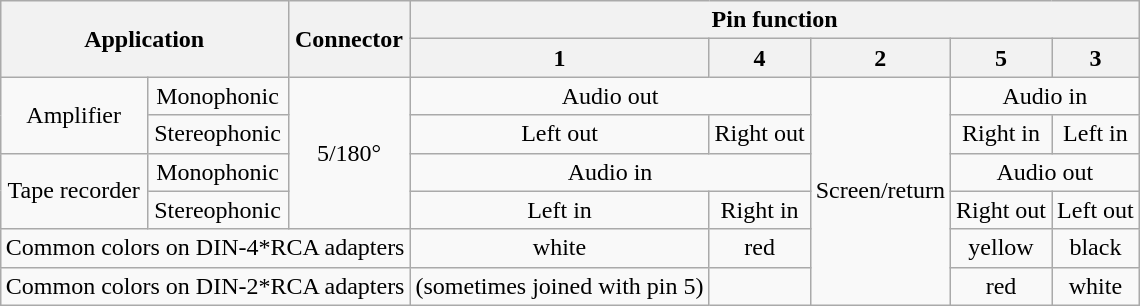<table class=wikitable align=right style="text-align:center">
<tr>
<th colspan=2 rowspan=2>Application</th>
<th rowspan=2>Connector</th>
<th colspan=5>Pin function</th>
</tr>
<tr>
<th>1</th>
<th>4</th>
<th>2</th>
<th>5</th>
<th>3</th>
</tr>
<tr>
<td rowspan=2>Amplifier</td>
<td>Monophonic</td>
<td rowspan=4> 5/180°</td>
<td colspan=2>Audio out</td>
<td rowspan=6>Screen/return</td>
<td colspan=2>Audio in</td>
</tr>
<tr>
<td>Stereophonic</td>
<td>Left out</td>
<td>Right out</td>
<td>Right in</td>
<td>Left in</td>
</tr>
<tr>
<td rowspan=2>Tape recorder</td>
<td>Monophonic</td>
<td colspan=2>Audio in</td>
<td colspan=2>Audio out</td>
</tr>
<tr>
<td>Stereophonic</td>
<td>Left in</td>
<td>Right in</td>
<td>Right out</td>
<td>Left out</td>
</tr>
<tr>
<td colspan=3>Common colors on DIN-4*RCA adapters</td>
<td>white</td>
<td>red</td>
<td>yellow</td>
<td>black</td>
</tr>
<tr>
<td colspan=3>Common colors on DIN-2*RCA adapters</td>
<td>(sometimes joined with pin 5)</td>
<td></td>
<td>red</td>
<td>white</td>
</tr>
</table>
